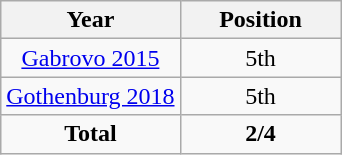<table class="wikitable" style="text-align: center;">
<tr>
<th>Year</th>
<th width="100">Position</th>
</tr>
<tr>
<td><a href='#'>Gabrovo 2015</a></td>
<td>5th</td>
</tr>
<tr>
<td><a href='#'>Gothenburg 2018</a></td>
<td>5th</td>
</tr>
<tr>
<td><strong>Total</strong></td>
<td><strong>2/4</strong></td>
</tr>
</table>
